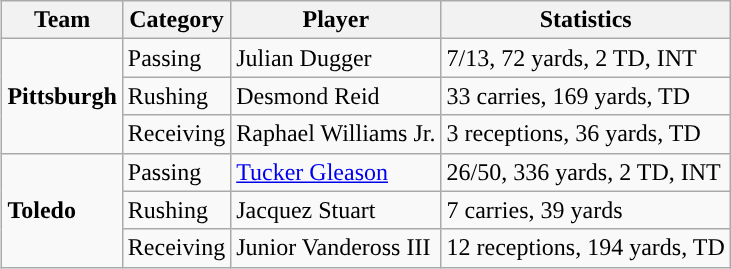<table class="wikitable" style="float: right;">
<tr>
<th>Team</th>
<th>Category</th>
<th>Player</th>
<th>Statistics</th>
</tr>
<tr>
<td rowspan=3><strong>Pittsburgh</strong></td>
<td>Passing</td>
<td>Julian Dugger</td>
<td>7/13, 72 yards, 2 TD, INT</td>
</tr>
<tr>
<td>Rushing</td>
<td>Desmond Reid</td>
<td>33 carries, 169 yards, TD</td>
</tr>
<tr>
<td>Receiving</td>
<td>Raphael Williams Jr.</td>
<td>3 receptions, 36 yards, TD</td>
</tr>
<tr>
<td rowspan=3><strong>Toledo</strong></td>
<td>Passing</td>
<td><a href='#'>Tucker Gleason</a></td>
<td>26/50, 336 yards, 2 TD, INT</td>
</tr>
<tr>
<td>Rushing</td>
<td>Jacquez Stuart</td>
<td>7 carries, 39 yards</td>
</tr>
<tr>
<td>Receiving</td>
<td>Junior Vandeross III</td>
<td>12 receptions, 194 yards, TD</td>
</tr>
</table>
